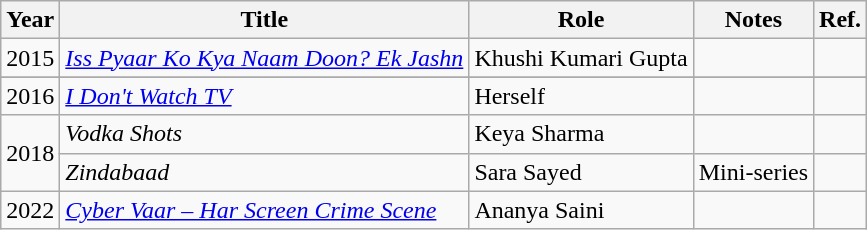<table class="wikitable sortable">
<tr>
<th>Year</th>
<th>Title</th>
<th>Role</th>
<th>Notes</th>
<th>Ref.</th>
</tr>
<tr>
<td>2015</td>
<td><em><a href='#'>Iss Pyaar Ko Kya Naam Doon? Ek Jashn</a></em></td>
<td>Khushi Kumari Gupta</td>
<td></td>
<td style="text-align:center;"></td>
</tr>
<tr>
</tr>
<tr>
<td>2016</td>
<td><em><a href='#'>I Don't Watch TV</a></em></td>
<td>Herself</td>
<td></td>
<td style="text-align:center;"></td>
</tr>
<tr>
<td rowspan="2">2018</td>
<td><em>Vodka Shots</em></td>
<td>Keya Sharma</td>
<td></td>
<td style="text-align:center;"></td>
</tr>
<tr>
<td><em>Zindabaad</em></td>
<td>Sara Sayed</td>
<td>Mini-series</td>
<td></td>
</tr>
<tr>
<td>2022</td>
<td><em><a href='#'>Cyber Vaar – Har Screen Crime Scene</a></em></td>
<td>Ananya Saini</td>
<td></td>
<td style="text-align:center;"></td>
</tr>
</table>
